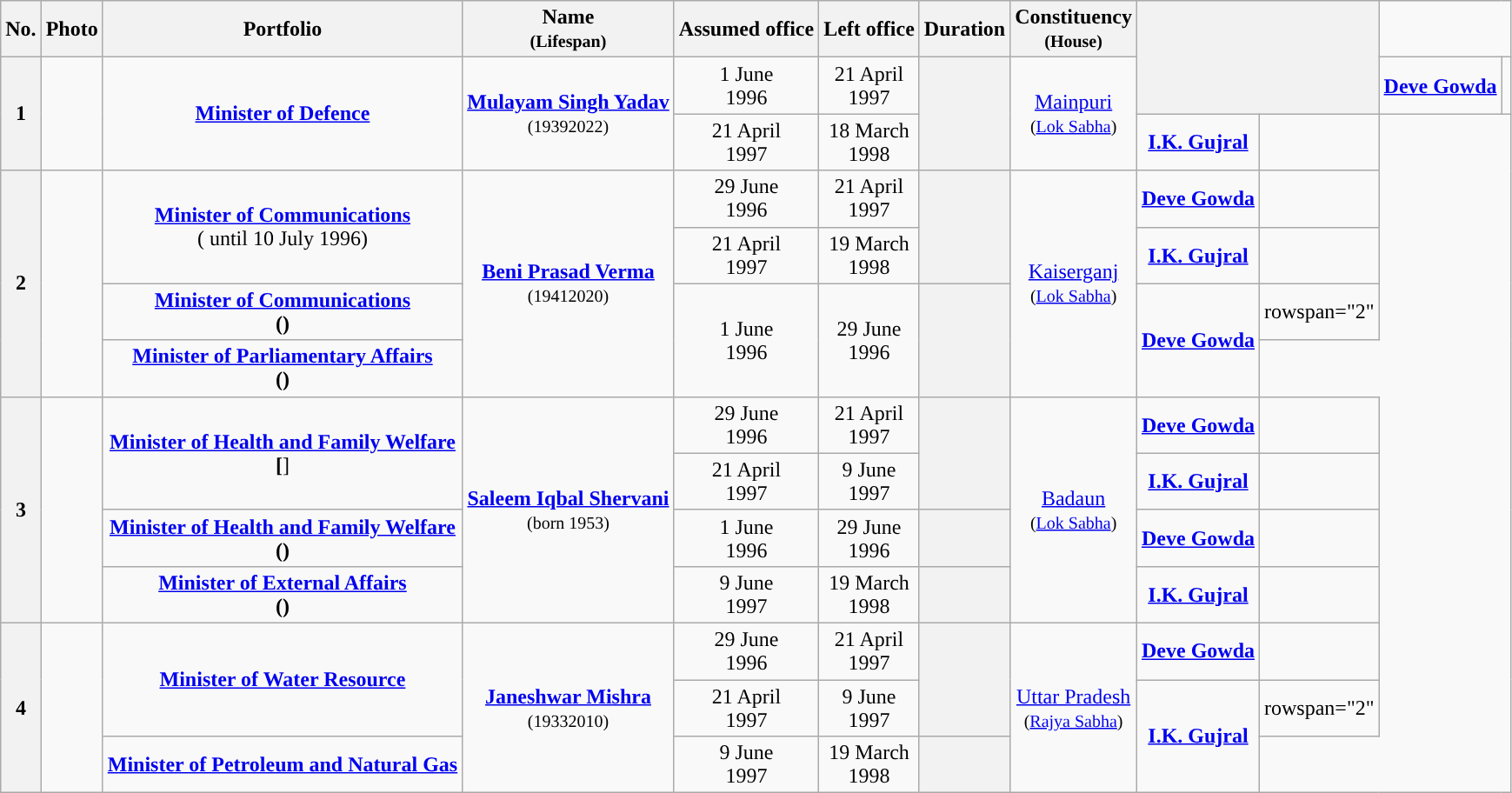<table class="wikitable sortable" style="text-align:center;">
<tr>
<th Style="background-color:">No.</th>
<th Style="background-color:">Photo</th>
<th Style="background-color:">Portfolio</th>
<th Style="background-color:">Name<br><small>(Lifespan)</small></th>
<th Style="background-color:">Assumed office</th>
<th Style="background-color:">Left office</th>
<th Style="background-color:">Duration</th>
<th Style="background-color:">Constituency<br><small>(House)</small></th>
<th rowspan=2 colspan=2 Style="background-color:"><a href='#'></a></th>
</tr>
<tr>
<th rowspan="2">1</th>
<td rowspan="2"></td>
<td rowspan="2"><strong><a href='#'>Minister of Defence</a></strong></td>
<td rowspan="2"><strong><a href='#'>Mulayam Singh Yadav</a></strong><br><small>(19392022)</small></td>
<td>1 June<br>1996</td>
<td>21 April<br>1997</td>
<th rowspan="2"></th>
<td rowspan="2"><a href='#'>Mainpuri</a><br><small>(<a href='#'>Lok Sabha</a>)</small></td>
<td><strong><a href='#'>Deve Gowda</a></strong></td>
<td></td>
</tr>
<tr>
<td>21 April<br>1997</td>
<td>18 March<br>1998</td>
<td><strong><a href='#'>I.K. Gujral</a></strong></td>
<td></td>
</tr>
<tr>
<th rowspan="4">2</th>
<td rowspan="4"></td>
<td rowspan="2"><strong><a href='#'>Minister of Communications</a></strong><br>(<strong></strong> until 10 July 1996)</td>
<td rowspan="4"><strong><a href='#'>Beni Prasad Verma</a></strong><br><small>(19412020)</small></td>
<td>29 June<br>1996</td>
<td>21 April<br>1997</td>
<th rowspan="2"></th>
<td rowspan="4"><a href='#'>Kaiserganj</a><br><small>(<a href='#'>Lok Sabha</a>)</small></td>
<td><strong><a href='#'>Deve Gowda</a></strong></td>
<td></td>
</tr>
<tr>
<td>21 April<br>1997</td>
<td>19 March<br>1998</td>
<td><strong><a href='#'>I.K. Gujral</a></strong></td>
<td></td>
</tr>
<tr>
<td><strong><a href='#'>Minister of Communications</a></strong><br><strong>()</strong></td>
<td rowspan="2">1 June<br>1996</td>
<td rowspan="2">29 June<br>1996</td>
<th rowspan="2"></th>
<td rowspan="2"><strong><a href='#'>Deve Gowda</a></strong></td>
<td>rowspan="2" </td>
</tr>
<tr>
<td><strong><a href='#'>Minister of Parliamentary Affairs</a></strong><br><strong>()</strong></td>
</tr>
<tr>
<th rowspan="4">3</th>
<td rowspan="4"></td>
<td rowspan="2"><strong><a href='#'>Minister of Health and Family Welfare</a></strong><br><strong>[</strong>]</td>
<td rowspan="4"><strong><a href='#'>Saleem Iqbal Shervani</a></strong><br><small>(born 1953)</small></td>
<td>29 June<br>1996</td>
<td>21 April<br>1997</td>
<th rowspan="2"></th>
<td rowspan="4"><a href='#'>Badaun</a><br><small>(<a href='#'>Lok Sabha</a>)</small></td>
<td><strong><a href='#'>Deve Gowda</a></strong></td>
<td></td>
</tr>
<tr>
<td>21 April<br>1997</td>
<td>9 June <br>1997</td>
<td><strong><a href='#'>I.K. Gujral</a></strong></td>
<td></td>
</tr>
<tr>
<td><strong><a href='#'>Minister of Health and Family Welfare</a></strong><br><strong>()</strong></td>
<td>1 June<br>1996</td>
<td>29 June<br>1996</td>
<th></th>
<td><strong><a href='#'>Deve Gowda</a></strong></td>
<td></td>
</tr>
<tr>
<td><strong><a href='#'>Minister of External Affairs</a></strong><br><strong>()</strong></td>
<td>9 June<br>1997</td>
<td>19 March<br>1998</td>
<th></th>
<td><strong><a href='#'>I.K. Gujral</a></strong></td>
<td></td>
</tr>
<tr>
<th rowspan="3">4</th>
<td rowspan="3"></td>
<td rowspan="2"><strong><a href='#'>Minister of Water Resource</a></strong></td>
<td rowspan="3"><strong><a href='#'>Janeshwar Mishra</a></strong><br><small>(19332010)</small></td>
<td>29 June<br>1996</td>
<td>21 April<br>1997</td>
<th rowspan="2"></th>
<td rowspan="3"><a href='#'>Uttar Pradesh</a><br><small>(<a href='#'>Rajya Sabha</a>)</small></td>
<td><strong><a href='#'>Deve Gowda</a></strong></td>
<td></td>
</tr>
<tr>
<td>21 April<br>1997</td>
<td>9 June <br>1997</td>
<td rowspan="2"><strong><a href='#'>I.K. Gujral</a></strong></td>
<td>rowspan="2" </td>
</tr>
<tr>
<td><strong><a href='#'>Minister of Petroleum and Natural Gas</a></strong></td>
<td>9 June<br>1997</td>
<td>19 March<br>1998</td>
<th></th>
</tr>
</table>
